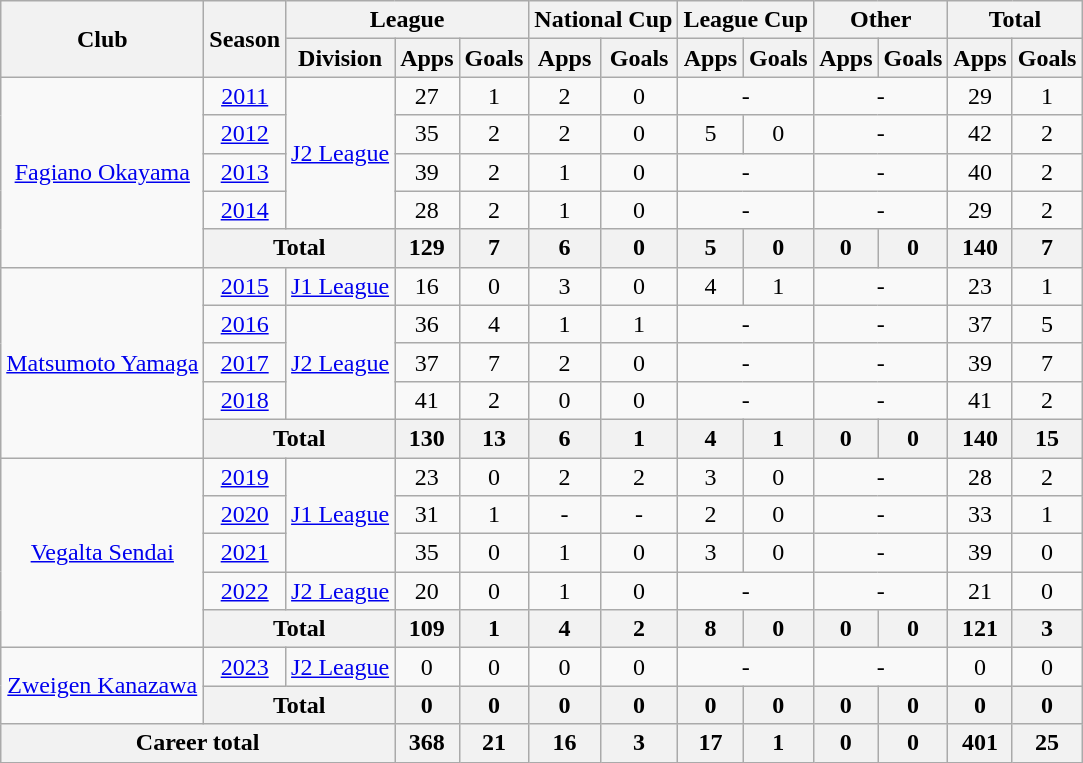<table class="wikitable" style="text-align: center">
<tr>
<th rowspan="2">Club</th>
<th rowspan="2">Season</th>
<th colspan="3">League</th>
<th colspan="2">National Cup</th>
<th colspan="2">League Cup</th>
<th colspan="2">Other</th>
<th colspan="2">Total</th>
</tr>
<tr>
<th>Division</th>
<th>Apps</th>
<th>Goals</th>
<th>Apps</th>
<th>Goals</th>
<th>Apps</th>
<th>Goals</th>
<th>Apps</th>
<th>Goals</th>
<th>Apps</th>
<th>Goals</th>
</tr>
<tr>
<td rowspan="5"><a href='#'>Fagiano Okayama</a></td>
<td><a href='#'>2011</a></td>
<td rowspan="4"><a href='#'>J2 League</a></td>
<td>27</td>
<td>1</td>
<td>2</td>
<td>0</td>
<td colspan="2">-</td>
<td colspan="2">-</td>
<td>29</td>
<td>1</td>
</tr>
<tr>
<td><a href='#'>2012</a></td>
<td>35</td>
<td>2</td>
<td>2</td>
<td>0</td>
<td>5</td>
<td>0</td>
<td colspan="2">-</td>
<td>42</td>
<td>2</td>
</tr>
<tr>
<td><a href='#'>2013</a></td>
<td>39</td>
<td>2</td>
<td>1</td>
<td>0</td>
<td colspan="2">-</td>
<td colspan="2">-</td>
<td>40</td>
<td>2</td>
</tr>
<tr>
<td><a href='#'>2014</a></td>
<td>28</td>
<td>2</td>
<td>1</td>
<td>0</td>
<td colspan="2">-</td>
<td colspan="2">-</td>
<td>29</td>
<td>2</td>
</tr>
<tr>
<th colspan="2">Total</th>
<th>129</th>
<th>7</th>
<th>6</th>
<th>0</th>
<th>5</th>
<th>0</th>
<th>0</th>
<th>0</th>
<th>140</th>
<th>7</th>
</tr>
<tr>
<td rowspan="5"><a href='#'>Matsumoto Yamaga</a></td>
<td><a href='#'>2015</a></td>
<td><a href='#'>J1 League</a></td>
<td>16</td>
<td>0</td>
<td>3</td>
<td>0</td>
<td>4</td>
<td>1</td>
<td colspan="2">-</td>
<td>23</td>
<td>1</td>
</tr>
<tr>
<td><a href='#'>2016</a></td>
<td rowspan="3"><a href='#'>J2 League</a></td>
<td>36</td>
<td>4</td>
<td>1</td>
<td>1</td>
<td colspan="2">-</td>
<td colspan="2">-</td>
<td>37</td>
<td>5</td>
</tr>
<tr>
<td><a href='#'>2017</a></td>
<td>37</td>
<td>7</td>
<td>2</td>
<td>0</td>
<td colspan="2">-</td>
<td colspan="2">-</td>
<td>39</td>
<td>7</td>
</tr>
<tr>
<td><a href='#'>2018</a></td>
<td>41</td>
<td>2</td>
<td>0</td>
<td>0</td>
<td colspan="2">-</td>
<td colspan="2">-</td>
<td>41</td>
<td>2</td>
</tr>
<tr>
<th colspan="2">Total</th>
<th>130</th>
<th>13</th>
<th>6</th>
<th>1</th>
<th>4</th>
<th>1</th>
<th>0</th>
<th>0</th>
<th>140</th>
<th>15</th>
</tr>
<tr>
<td rowspan="5"><a href='#'>Vegalta Sendai</a></td>
<td><a href='#'>2019</a></td>
<td rowspan="3"><a href='#'>J1 League</a></td>
<td>23</td>
<td>0</td>
<td>2</td>
<td>2</td>
<td>3</td>
<td>0</td>
<td colspan="2">-</td>
<td>28</td>
<td>2</td>
</tr>
<tr>
<td><a href='#'>2020</a></td>
<td>31</td>
<td>1</td>
<td>-</td>
<td>-</td>
<td>2</td>
<td>0</td>
<td colspan="2">-</td>
<td>33</td>
<td>1</td>
</tr>
<tr>
<td><a href='#'>2021</a></td>
<td>35</td>
<td>0</td>
<td>1</td>
<td>0</td>
<td>3</td>
<td>0</td>
<td colspan="2">-</td>
<td>39</td>
<td>0</td>
</tr>
<tr>
<td><a href='#'>2022</a></td>
<td><a href='#'>J2 League</a></td>
<td>20</td>
<td>0</td>
<td>1</td>
<td>0</td>
<td colspan="2">-</td>
<td colspan="2">-</td>
<td>21</td>
<td>0</td>
</tr>
<tr>
<th colspan="2">Total</th>
<th>109</th>
<th>1</th>
<th>4</th>
<th>2</th>
<th>8</th>
<th>0</th>
<th>0</th>
<th>0</th>
<th>121</th>
<th>3</th>
</tr>
<tr>
<td rowspan="2"><a href='#'>Zweigen Kanazawa</a></td>
<td><a href='#'>2023</a></td>
<td><a href='#'>J2 League</a></td>
<td>0</td>
<td>0</td>
<td>0</td>
<td>0</td>
<td colspan="2">-</td>
<td colspan="2">-</td>
<td>0</td>
<td>0</td>
</tr>
<tr>
<th colspan="2">Total</th>
<th>0</th>
<th>0</th>
<th>0</th>
<th>0</th>
<th>0</th>
<th>0</th>
<th>0</th>
<th>0</th>
<th>0</th>
<th>0</th>
</tr>
<tr>
<th colspan="3">Career total</th>
<th>368</th>
<th>21</th>
<th>16</th>
<th>3</th>
<th>17</th>
<th>1</th>
<th>0</th>
<th>0</th>
<th>401</th>
<th>25</th>
</tr>
</table>
